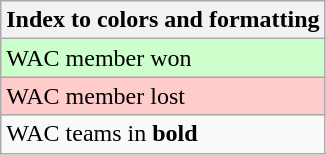<table class="wikitable">
<tr>
<th>Index to colors and formatting</th>
</tr>
<tr style="background:#cfc;">
<td>WAC member won</td>
</tr>
<tr style="background:#fcc;">
<td>WAC member lost</td>
</tr>
<tr>
<td>WAC teams in <strong>bold</strong></td>
</tr>
</table>
